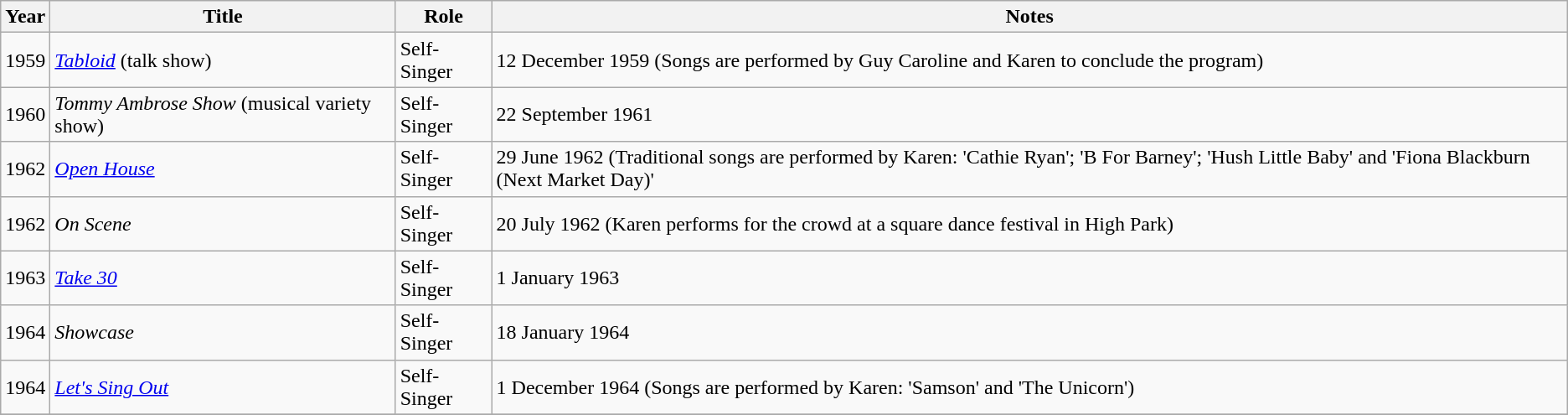<table class="wikitable">
<tr>
<th>Year</th>
<th>Title</th>
<th>Role</th>
<th>Notes</th>
</tr>
<tr>
<td>1959</td>
<td><em><a href='#'>Tabloid</a></em> (talk show)</td>
<td>Self-Singer</td>
<td>12 December 1959 (Songs are performed by Guy Caroline and Karen to conclude the program)</td>
</tr>
<tr>
<td>1960</td>
<td><em>Tommy Ambrose Show</em> (musical variety show)</td>
<td>Self-Singer</td>
<td>22 September 1961</td>
</tr>
<tr>
<td>1962</td>
<td><em><a href='#'>Open House</a></em></td>
<td>Self-Singer</td>
<td>29 June 1962 (Traditional songs are performed by Karen: 'Cathie Ryan'; 'B For Barney'; 'Hush Little Baby' and 'Fiona Blackburn (Next Market Day)'</td>
</tr>
<tr>
<td>1962</td>
<td><em>On Scene</em></td>
<td>Self-Singer</td>
<td>20 July 1962 (Karen performs for the crowd at a square dance festival in High Park)</td>
</tr>
<tr>
<td>1963</td>
<td><em><a href='#'>Take 30</a></em></td>
<td>Self-Singer</td>
<td>1 January 1963</td>
</tr>
<tr>
<td>1964</td>
<td><em>Showcase</em></td>
<td>Self-Singer</td>
<td>18 January 1964</td>
</tr>
<tr>
<td>1964</td>
<td><em><a href='#'>Let's Sing Out</a></em></td>
<td>Self-Singer</td>
<td>1 December 1964 (Songs are performed by Karen: 'Samson' and 'The Unicorn')</td>
</tr>
<tr>
</tr>
</table>
